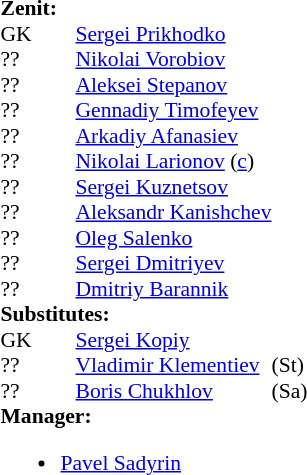<table cellspacing="0" cellpadding="0" style="font-size:90%; margin:auto;">
<tr>
<td colspan="4"><br><strong>Zenit:</strong></td>
</tr>
<tr>
<th width=25></th>
<th width=25></th>
</tr>
<tr>
<td>GK</td>
<td></td>
<td><a href='#'>Sergei Prikhodko</a></td>
<td></td>
<td></td>
</tr>
<tr>
<td>??</td>
<td></td>
<td><a href='#'>Nikolai Vorobiov</a></td>
</tr>
<tr>
<td>??</td>
<td></td>
<td><a href='#'>Aleksei Stepanov</a></td>
<td></td>
<td></td>
</tr>
<tr>
<td>??</td>
<td></td>
<td><a href='#'>Gennadiy Timofeyev</a></td>
</tr>
<tr>
<td>??</td>
<td></td>
<td><a href='#'>Arkadiy Afanasiev</a></td>
</tr>
<tr>
<td>??</td>
<td></td>
<td><a href='#'>Nikolai Larionov</a> (<a href='#'>c</a>)</td>
</tr>
<tr>
<td>??</td>
<td></td>
<td><a href='#'>Sergei Kuznetsov</a></td>
</tr>
<tr>
<td>??</td>
<td></td>
<td><a href='#'>Aleksandr Kanishchev</a></td>
</tr>
<tr>
<td>??</td>
<td></td>
<td><a href='#'>Oleg Salenko</a></td>
<td></td>
<td></td>
</tr>
<tr>
<td>??</td>
<td></td>
<td><a href='#'>Sergei Dmitriyev</a></td>
</tr>
<tr>
<td>??</td>
<td></td>
<td><a href='#'>Dmitriy Barannik</a></td>
</tr>
<tr>
<td colspan=3><strong>Substitutes:</strong></td>
</tr>
<tr>
<td>GK</td>
<td></td>
<td><a href='#'>Sergei Kopiy</a></td>
<td></td>
<td></td>
</tr>
<tr>
<td>??</td>
<td></td>
<td><a href='#'>Vladimir Klementiev</a></td>
<td></td>
<td> (St)</td>
</tr>
<tr>
<td>??</td>
<td></td>
<td><a href='#'>Boris Chukhlov</a></td>
<td></td>
<td> (Sa)</td>
</tr>
<tr>
<td colspan=3><strong>Manager:</strong><br><ul><li><a href='#'>Pavel Sadyrin</a></li></ul></td>
</tr>
<tr>
<td colspan=4></td>
</tr>
</table>
